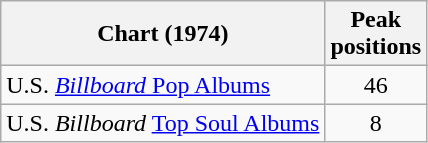<table class="wikitable">
<tr>
<th align="left">Chart (1974)</th>
<th style="text-align:center;">Peak<br>positions</th>
</tr>
<tr>
<td align="left">U.S. <a href='#'><em>Billboard</em> Pop Albums</a></td>
<td style="text-align:center;">46</td>
</tr>
<tr>
<td align="left">U.S. <em>Billboard</em> <a href='#'>Top Soul Albums</a></td>
<td style="text-align:center;">8</td>
</tr>
</table>
